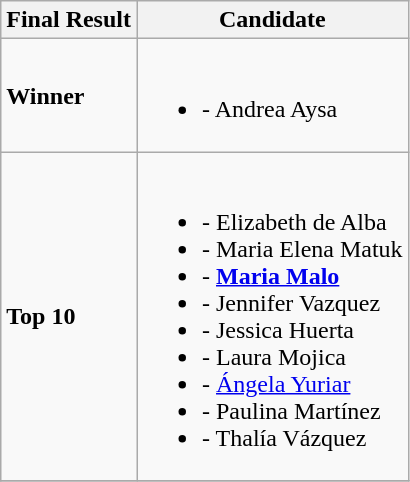<table class="wikitable">
<tr>
<th>Final Result</th>
<th>Candidate</th>
</tr>
<tr>
<td><strong>Winner</strong></td>
<td><br><ul><li><strong></strong> - Andrea Aysa</li></ul></td>
</tr>
<tr>
<td><strong>Top 10</strong></td>
<td><br><ul><li><strong></strong> - Elizabeth de Alba</li><li><strong></strong> - Maria Elena Matuk</li><li><strong></strong> - <strong><a href='#'>Maria Malo</a></strong></li><li><strong></strong> - Jennifer Vazquez</li><li><strong></strong> - Jessica Huerta</li><li><strong></strong> - Laura Mojica</li><li><strong></strong> - <a href='#'>Ángela Yuriar</a></li><li><strong></strong> - Paulina Martínez</li><li><strong></strong> - Thalía Vázquez</li></ul></td>
</tr>
<tr>
</tr>
</table>
